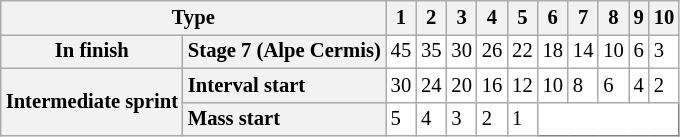<table class="wikitable plainrowheaders" style="background:#fff; font-size:86%; line-height:16px; border:grey solid 1px; border-collapse:collapse;">
<tr>
<th scope="col" colspan="2">Type</th>
<th scope="col">1</th>
<th scope="col">2</th>
<th scope="col">3</th>
<th scope="col">4</th>
<th scope="col">5</th>
<th scope="col">6</th>
<th scope="col">7</th>
<th scope="col">8</th>
<th scope="col">9</th>
<th scope="col">10</th>
</tr>
<tr>
<th scope="row">In finish</th>
<th scope="row" style="text-align:left;">Stage 7 (Alpe Cermis)</th>
<td>45</td>
<td>35</td>
<td>30</td>
<td>26</td>
<td>22</td>
<td>18</td>
<td>14</td>
<td>10</td>
<td>6</td>
<td>3</td>
</tr>
<tr>
<th scope="row" rowspan=2>Intermediate sprint</th>
<th scope="row"  style="text-align:left;">Interval start</th>
<td>30</td>
<td>24</td>
<td>20</td>
<td>16</td>
<td>12</td>
<td>10</td>
<td>8</td>
<td>6</td>
<td>4</td>
<td>2</td>
</tr>
<tr>
<th scope="row" style="text-align:left;">Mass start</th>
<td>5</td>
<td>4</td>
<td>3</td>
<td>2</td>
<td>1</td>
</tr>
</table>
